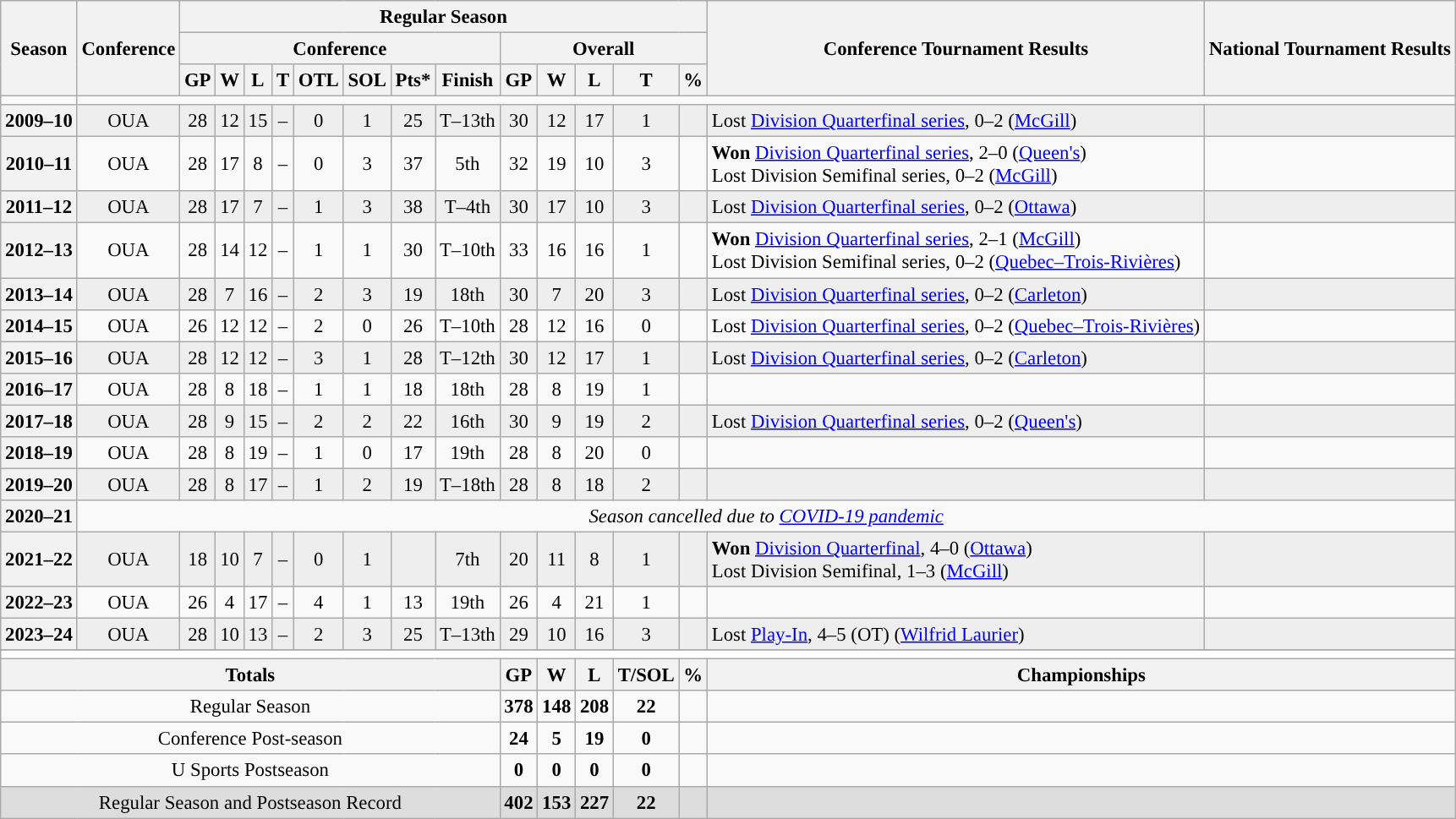<table class="wikitable" style="text-align: center; font-size: 95%">
<tr>
<th rowspan="3">Season</th>
<th rowspan="3">Conference</th>
<th colspan="13">Regular Season</th>
<th rowspan="3">Conference Tournament Results</th>
<th rowspan="3">National Tournament Results</th>
</tr>
<tr>
<th colspan="8">Conference</th>
<th colspan="5">Overall</th>
</tr>
<tr>
<th>GP</th>
<th>W</th>
<th>L</th>
<th>T</th>
<th>OTL</th>
<th>SOL</th>
<th>Pts*</th>
<th>Finish</th>
<th>GP</th>
<th>W</th>
<th>L</th>
<th>T</th>
<th>%</th>
</tr>
<tr>
<td><strong><a href='#'></a> </strong></td>
</tr>
<tr bgcolor=eeeeee>
<th>2009–10</th>
<td>OUA</td>
<td>28</td>
<td>12</td>
<td>15</td>
<td>–</td>
<td>0</td>
<td>1</td>
<td>25</td>
<td>T–13th</td>
<td>30</td>
<td>12</td>
<td>17</td>
<td>1</td>
<td></td>
<td align="left">Lost <a href='#'>Division Quarterfinal series</a>, 0–2 (<a href='#'>McGill</a>)</td>
<td align="left"></td>
</tr>
<tr>
<th>2010–11</th>
<td>OUA</td>
<td>28</td>
<td>17</td>
<td>8</td>
<td>–</td>
<td>0</td>
<td>3</td>
<td>37</td>
<td>5th</td>
<td>32</td>
<td>19</td>
<td>10</td>
<td>3</td>
<td></td>
<td align="left"><strong>Won</strong> <a href='#'>Division Quarterfinal series</a>, 2–0 (<a href='#'>Queen's</a>)<br>Lost Division Semifinal series, 0–2 (<a href='#'>McGill</a>)</td>
<td align="left"></td>
</tr>
<tr bgcolor=eeeeee>
<th>2011–12</th>
<td>OUA</td>
<td>28</td>
<td>17</td>
<td>7</td>
<td>–</td>
<td>1</td>
<td>3</td>
<td>38</td>
<td>T–4th</td>
<td>30</td>
<td>17</td>
<td>10</td>
<td>3</td>
<td></td>
<td align="left">Lost <a href='#'>Division Quarterfinal series</a>, 0–2 (<a href='#'>Ottawa</a>)</td>
<td align="left"></td>
</tr>
<tr>
<th>2012–13</th>
<td>OUA</td>
<td>28</td>
<td>14</td>
<td>12</td>
<td>–</td>
<td>1</td>
<td>1</td>
<td>30</td>
<td>T–10th</td>
<td>33</td>
<td>16</td>
<td>16</td>
<td>1</td>
<td></td>
<td align="left"><strong>Won</strong> <a href='#'>Division Quarterfinal series</a>, 2–1 (<a href='#'>McGill</a>)<br>Lost Division Semifinal series, 0–2 (<a href='#'>Quebec–Trois-Rivières</a>)</td>
<td align="left"></td>
</tr>
<tr bgcolor=eeeeee>
<th>2013–14</th>
<td>OUA</td>
<td>28</td>
<td>7</td>
<td>16</td>
<td>–</td>
<td>2</td>
<td>3</td>
<td>19</td>
<td>18th</td>
<td>30</td>
<td>7</td>
<td>20</td>
<td>3</td>
<td></td>
<td align="left">Lost <a href='#'>Division Quarterfinal series</a>, 0–2 (<a href='#'>Carleton</a>)</td>
<td align="left"></td>
</tr>
<tr>
<th>2014–15</th>
<td>OUA</td>
<td>26</td>
<td>12</td>
<td>12</td>
<td>–</td>
<td>2</td>
<td>0</td>
<td>26</td>
<td>T–10th</td>
<td>28</td>
<td>12</td>
<td>16</td>
<td>0</td>
<td></td>
<td align="left">Lost <a href='#'>Division Quarterfinal series</a>, 0–2 (<a href='#'>Quebec–Trois-Rivières</a>)</td>
<td align="left"></td>
</tr>
<tr bgcolor=eeeeee>
<th>2015–16</th>
<td>OUA</td>
<td>28</td>
<td>12</td>
<td>12</td>
<td>–</td>
<td>3</td>
<td>1</td>
<td>28</td>
<td>T–12th</td>
<td>30</td>
<td>12</td>
<td>17</td>
<td>1</td>
<td></td>
<td align="left">Lost <a href='#'>Division Quarterfinal series</a>, 0–2 (<a href='#'>Carleton</a>)</td>
<td align="left"></td>
</tr>
<tr>
<th>2016–17</th>
<td>OUA</td>
<td>28</td>
<td>8</td>
<td>18</td>
<td>–</td>
<td>1</td>
<td>1</td>
<td>18</td>
<td>18th</td>
<td>28</td>
<td>8</td>
<td>19</td>
<td>1</td>
<td></td>
<td align="left"></td>
<td align="left"></td>
</tr>
<tr bgcolor=eeeeee>
<th>2017–18</th>
<td>OUA</td>
<td>28</td>
<td>9</td>
<td>15</td>
<td>–</td>
<td>2</td>
<td>2</td>
<td>22</td>
<td>16th</td>
<td>30</td>
<td>9</td>
<td>19</td>
<td>2</td>
<td></td>
<td align="left">Lost <a href='#'>Division Quarterfinal series</a>, 0–2 (<a href='#'>Queen's</a>)</td>
<td align="left"></td>
</tr>
<tr>
<th>2018–19</th>
<td>OUA</td>
<td>28</td>
<td>8</td>
<td>19</td>
<td>–</td>
<td>1</td>
<td>0</td>
<td>17</td>
<td>19th</td>
<td>28</td>
<td>8</td>
<td>20</td>
<td>0</td>
<td></td>
<td align="left"></td>
<td align="left"></td>
</tr>
<tr bgcolor=eeeeee>
<th>2019–20</th>
<td>OUA</td>
<td>28</td>
<td>8</td>
<td>17</td>
<td>–</td>
<td>1</td>
<td>2</td>
<td>19</td>
<td>T–18th</td>
<td>28</td>
<td>8</td>
<td>18</td>
<td>2</td>
<td></td>
<td align="left"></td>
<td align="left"></td>
</tr>
<tr>
<th>2020–21</th>
<td colspan=17><em>Season cancelled due to <a href='#'>COVID-19 pandemic</a></em></td>
</tr>
<tr bgcolor=eeeeee>
<th>2021–22</th>
<td>OUA</td>
<td>18</td>
<td>10</td>
<td>7</td>
<td>–</td>
<td>0</td>
<td>1</td>
<td></td>
<td>7th</td>
<td>20</td>
<td>11</td>
<td>8</td>
<td>1</td>
<td></td>
<td align="left"><strong>Won</strong> <a href='#'>Division Quarterfinal</a>, 4–0 (<a href='#'>Ottawa</a>)<br>Lost Division Semifinal, 1–3 (<a href='#'>McGill</a>)</td>
<td align="left"></td>
</tr>
<tr>
<th>2022–23</th>
<td>OUA</td>
<td>26</td>
<td>4</td>
<td>17</td>
<td>–</td>
<td>4</td>
<td>1</td>
<td>13</td>
<td>19th</td>
<td>26</td>
<td>4</td>
<td>21</td>
<td>1</td>
<td></td>
<td align="left"></td>
<td align="left"></td>
</tr>
<tr bgcolor=eeeeee>
<th>2023–24</th>
<td>OUA</td>
<td>28</td>
<td>10</td>
<td>13</td>
<td>–</td>
<td>2</td>
<td>3</td>
<td>25</td>
<td>T–13th</td>
<td>29</td>
<td>10</td>
<td>16</td>
<td>3</td>
<td></td>
<td align="left">Lost <a href='#'>Play-In</a>, 4–5 (OT) (<a href='#'>Wilfrid Laurier</a>)</td>
<td align="left"></td>
</tr>
<tr>
</tr>
<tr ->
</tr>
<tr>
<td colspan="17" style="background:#fff;"></td>
</tr>
<tr>
<th colspan="10">Totals</th>
<th>GP</th>
<th>W</th>
<th>L</th>
<th>T/SOL</th>
<th>%</th>
<th colspan="2">Championships</th>
</tr>
<tr>
<td colspan="10">Regular Season</td>
<td><strong>378</strong></td>
<td><strong>148</strong></td>
<td><strong>208</strong></td>
<td><strong>22</strong></td>
<td><strong></strong></td>
<td colspan="2" align="left"></td>
</tr>
<tr>
<td colspan="10">Conference Post-season</td>
<td><strong>24</strong></td>
<td><strong>5</strong></td>
<td><strong>19</strong></td>
<td><strong>0</strong></td>
<td><strong></strong></td>
<td colspan="2" align="left"></td>
</tr>
<tr>
<td colspan="10">U Sports Postseason</td>
<td><strong>0</strong></td>
<td><strong>0</strong></td>
<td><strong>0</strong></td>
<td><strong>0</strong></td>
<td><strong></strong></td>
<td colspan="2" align="left"></td>
</tr>
<tr bgcolor=dddddd>
<td colspan="10">Regular Season and Postseason Record</td>
<td><strong>402</strong></td>
<td><strong>153</strong></td>
<td><strong>227</strong></td>
<td><strong>22</strong></td>
<td><strong></strong></td>
<td colspan="2" align="left"></td>
</tr>
</table>
